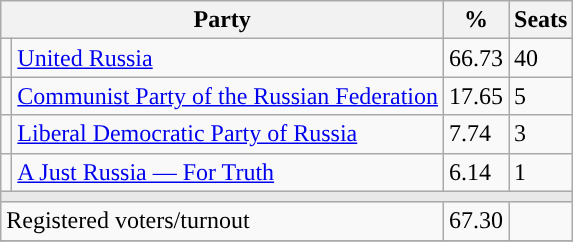<table class="wikitable">
<tr>
<th colspan=2>Party</th>
<th>%</th>
<th>Seats</th>
</tr>
<tr>
<td style="background:"></td>
<td><a href='#'>United Russia</a></td>
<td>66.73</td>
<td>40</td>
</tr>
<tr>
<td style="background:"></td>
<td><a href='#'>Communist Party of the Russian Federation</a></td>
<td>17.65</td>
<td>5</td>
</tr>
<tr>
<td style="background:"></td>
<td><a href='#'>Liberal Democratic Party of Russia</a></td>
<td>7.74</td>
<td>3</td>
</tr>
<tr>
<td style="background:"></td>
<td><a href='#'>A Just Russia — For Truth</a></td>
<td>6.14</td>
<td>1</td>
</tr>
<tr>
<td colspan=4 style="background:#E9E9E9;"></td>
</tr>
<tr>
<td align=left colspan=2>Registered voters/turnout</td>
<td>67.30</td>
<td></td>
</tr>
<tr>
</tr>
</table>
